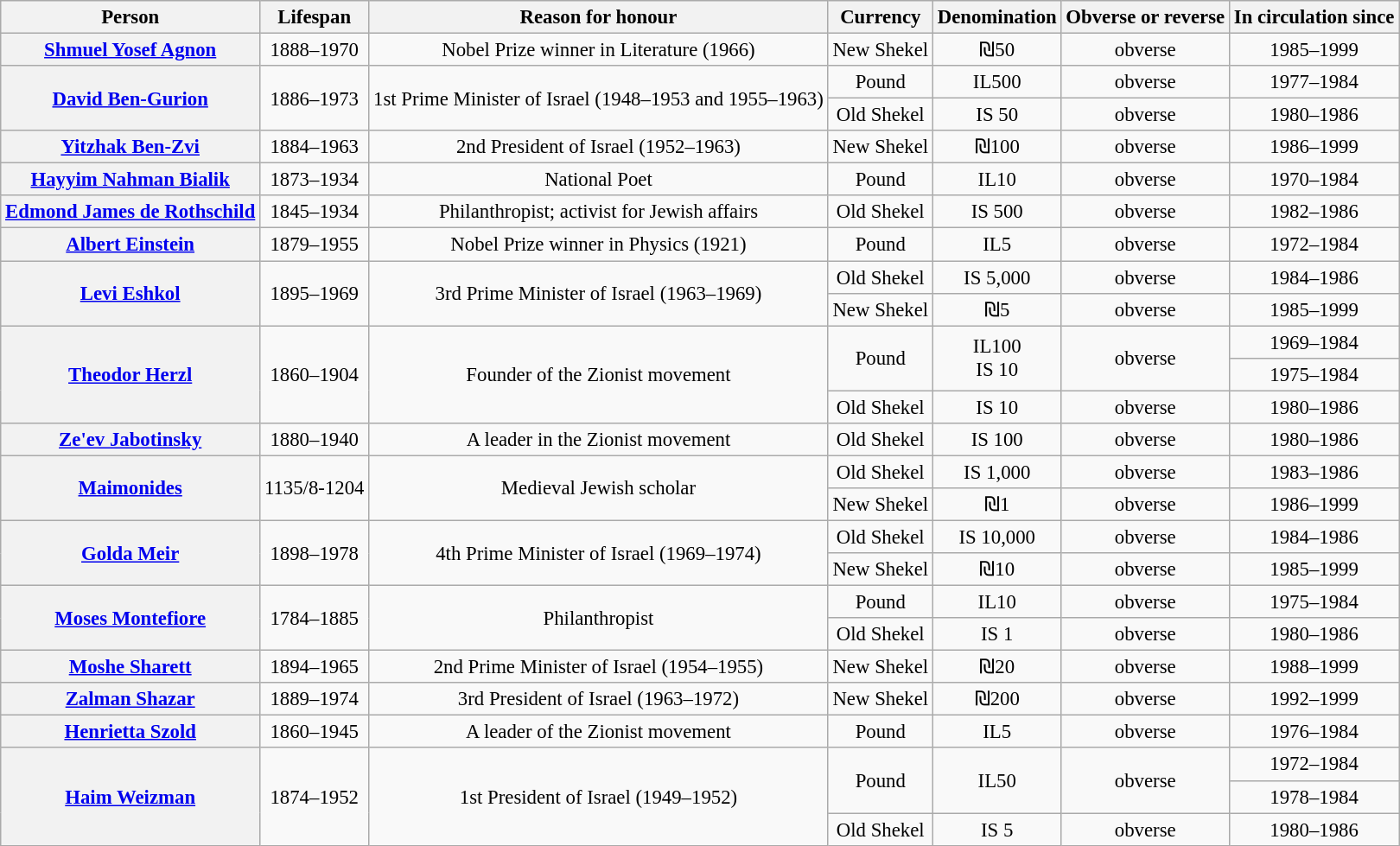<table class="wikitable" style="font-size:95%; text-align:center;">
<tr>
<th>Person</th>
<th>Lifespan</th>
<th>Reason for honour</th>
<th>Currency</th>
<th>Denomination</th>
<th>Obverse or reverse</th>
<th>In circulation since</th>
</tr>
<tr>
<th><a href='#'>Shmuel Yosef Agnon</a></th>
<td>1888–1970</td>
<td>Nobel Prize winner in Literature (1966)</td>
<td>New Shekel</td>
<td>₪50</td>
<td>obverse</td>
<td>1985–1999</td>
</tr>
<tr>
<th rowspan="2"><a href='#'>David Ben-Gurion</a></th>
<td rowspan="2">1886–1973</td>
<td rowspan="2">1st Prime Minister of Israel (1948–1953 and 1955–1963)</td>
<td>Pound</td>
<td>IL500</td>
<td>obverse</td>
<td>1977–1984</td>
</tr>
<tr>
<td>Old Shekel</td>
<td>IS 50</td>
<td>obverse</td>
<td>1980–1986</td>
</tr>
<tr>
<th><a href='#'>Yitzhak Ben-Zvi</a></th>
<td>1884–1963</td>
<td>2nd President of Israel (1952–1963)</td>
<td>New Shekel</td>
<td>₪100</td>
<td>obverse</td>
<td>1986–1999</td>
</tr>
<tr>
<th><a href='#'>Hayyim Nahman Bialik</a></th>
<td>1873–1934</td>
<td>National Poet</td>
<td>Pound</td>
<td>IL10</td>
<td>obverse</td>
<td>1970–1984</td>
</tr>
<tr>
<th><a href='#'>Edmond James de Rothschild</a></th>
<td>1845–1934</td>
<td>Philanthropist; activist for Jewish affairs</td>
<td>Old Shekel</td>
<td>IS 500</td>
<td>obverse</td>
<td>1982–1986</td>
</tr>
<tr>
<th><a href='#'>Albert Einstein</a></th>
<td>1879–1955</td>
<td>Nobel Prize winner in Physics (1921)</td>
<td>Pound</td>
<td>IL5</td>
<td>obverse</td>
<td>1972–1984</td>
</tr>
<tr>
<th rowspan="2"><a href='#'>Levi Eshkol</a></th>
<td rowspan="2">1895–1969</td>
<td rowspan="2">3rd Prime Minister of Israel (1963–1969)</td>
<td>Old Shekel</td>
<td>IS 5,000</td>
<td>obverse</td>
<td>1984–1986</td>
</tr>
<tr>
<td>New Shekel</td>
<td>₪5</td>
<td>obverse</td>
<td>1985–1999</td>
</tr>
<tr>
<th rowspan="3"><a href='#'>Theodor Herzl</a></th>
<td rowspan="3">1860–1904</td>
<td rowspan="3">Founder of the Zionist movement</td>
<td rowspan="2">Pound</td>
<td rowspan="2">IL100<br>IS 10</td>
<td rowspan="2">obverse</td>
<td>1969–1984</td>
</tr>
<tr>
<td>1975–1984</td>
</tr>
<tr>
<td>Old Shekel</td>
<td>IS 10</td>
<td>obverse</td>
<td>1980–1986</td>
</tr>
<tr>
<th><a href='#'>Ze'ev Jabotinsky</a></th>
<td>1880–1940</td>
<td>A leader in the Zionist movement</td>
<td>Old Shekel</td>
<td>IS 100</td>
<td>obverse</td>
<td>1980–1986</td>
</tr>
<tr>
<th rowspan="2"><a href='#'>Maimonides</a></th>
<td rowspan="2">1135/8-1204</td>
<td rowspan="2">Medieval Jewish scholar</td>
<td>Old Shekel</td>
<td>IS 1,000</td>
<td>obverse</td>
<td>1983–1986</td>
</tr>
<tr>
<td>New Shekel</td>
<td>₪1</td>
<td>obverse</td>
<td>1986–1999</td>
</tr>
<tr>
<th rowspan="2"><a href='#'>Golda Meir</a></th>
<td rowspan="2">1898–1978</td>
<td rowspan="2">4th Prime Minister of Israel (1969–1974)</td>
<td>Old Shekel</td>
<td>IS 10,000</td>
<td>obverse</td>
<td>1984–1986</td>
</tr>
<tr>
<td>New Shekel</td>
<td>₪10</td>
<td>obverse</td>
<td>1985–1999</td>
</tr>
<tr>
<th rowspan="2"><a href='#'>Moses Montefiore</a></th>
<td rowspan="2">1784–1885</td>
<td rowspan="2">Philanthropist</td>
<td>Pound</td>
<td>IL10</td>
<td>obverse</td>
<td>1975–1984</td>
</tr>
<tr>
<td>Old Shekel</td>
<td>IS 1</td>
<td>obverse</td>
<td>1980–1986</td>
</tr>
<tr>
<th><a href='#'>Moshe Sharett</a></th>
<td>1894–1965</td>
<td>2nd Prime Minister of Israel (1954–1955)</td>
<td>New Shekel</td>
<td>₪20</td>
<td>obverse</td>
<td>1988–1999</td>
</tr>
<tr>
<th><a href='#'>Zalman Shazar</a></th>
<td>1889–1974</td>
<td>3rd President of Israel (1963–1972)</td>
<td>New Shekel</td>
<td>₪200</td>
<td>obverse</td>
<td>1992–1999</td>
</tr>
<tr>
<th><a href='#'>Henrietta Szold</a></th>
<td>1860–1945</td>
<td>A leader of the Zionist movement</td>
<td>Pound</td>
<td>IL5</td>
<td>obverse</td>
<td>1976–1984</td>
</tr>
<tr>
<th rowspan="3"><a href='#'>Haim Weizman</a></th>
<td rowspan="3">1874–1952</td>
<td rowspan="3">1st President of Israel (1949–1952)</td>
<td rowspan="2">Pound</td>
<td rowspan="2">IL50</td>
<td rowspan="2">obverse</td>
<td>1972–1984</td>
</tr>
<tr>
<td>1978–1984</td>
</tr>
<tr>
<td>Old Shekel</td>
<td>IS 5</td>
<td>obverse</td>
<td>1980–1986</td>
</tr>
</table>
